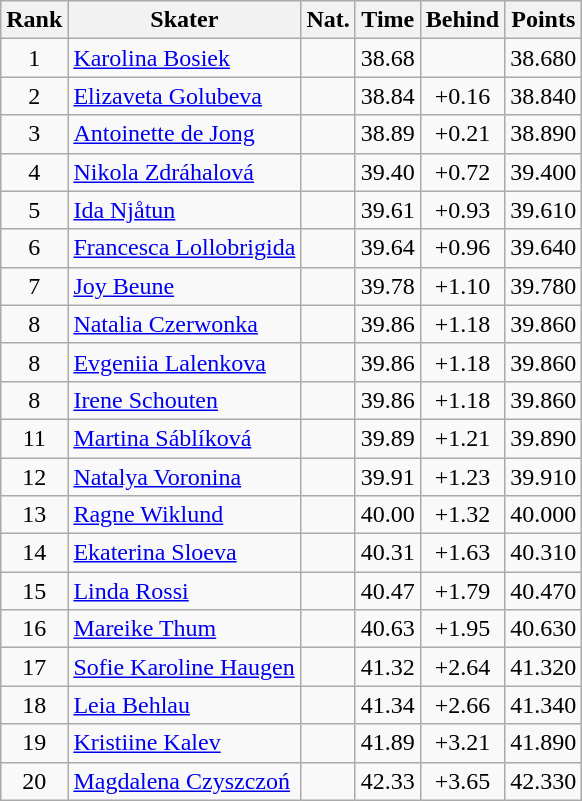<table class="wikitable sortable" style="text-align:center">
<tr>
<th>Rank</th>
<th>Skater</th>
<th>Nat.</th>
<th>Time</th>
<th>Behind</th>
<th>Points</th>
</tr>
<tr>
<td>1</td>
<td align=left><a href='#'>Karolina Bosiek</a></td>
<td></td>
<td>38.68</td>
<td></td>
<td>38.680</td>
</tr>
<tr>
<td>2</td>
<td align=left><a href='#'>Elizaveta Golubeva</a></td>
<td></td>
<td>38.84</td>
<td>+0.16</td>
<td>38.840</td>
</tr>
<tr>
<td>3</td>
<td align=left><a href='#'>Antoinette de Jong</a></td>
<td></td>
<td>38.89</td>
<td>+0.21</td>
<td>38.890</td>
</tr>
<tr>
<td>4</td>
<td align=left><a href='#'>Nikola Zdráhalová</a></td>
<td></td>
<td>39.40</td>
<td>+0.72</td>
<td>39.400</td>
</tr>
<tr>
<td>5</td>
<td align=left><a href='#'>Ida Njåtun</a></td>
<td></td>
<td>39.61</td>
<td>+0.93</td>
<td>39.610</td>
</tr>
<tr>
<td>6</td>
<td align=left><a href='#'>Francesca Lollobrigida</a></td>
<td></td>
<td>39.64</td>
<td>+0.96</td>
<td>39.640</td>
</tr>
<tr>
<td>7</td>
<td align=left><a href='#'>Joy Beune</a></td>
<td></td>
<td>39.78</td>
<td>+1.10</td>
<td>39.780</td>
</tr>
<tr>
<td>8</td>
<td align=left><a href='#'>Natalia Czerwonka</a></td>
<td></td>
<td>39.86</td>
<td>+1.18</td>
<td>39.860</td>
</tr>
<tr>
<td>8</td>
<td align=left><a href='#'>Evgeniia Lalenkova</a></td>
<td></td>
<td>39.86</td>
<td>+1.18</td>
<td>39.860</td>
</tr>
<tr>
<td>8</td>
<td align=left><a href='#'>Irene Schouten</a></td>
<td></td>
<td>39.86</td>
<td>+1.18</td>
<td>39.860</td>
</tr>
<tr>
<td>11</td>
<td align=left><a href='#'>Martina Sáblíková</a></td>
<td></td>
<td>39.89</td>
<td>+1.21</td>
<td>39.890</td>
</tr>
<tr>
<td>12</td>
<td align=left><a href='#'>Natalya Voronina</a></td>
<td></td>
<td>39.91</td>
<td>+1.23</td>
<td>39.910</td>
</tr>
<tr>
<td>13</td>
<td align=left><a href='#'>Ragne Wiklund</a></td>
<td></td>
<td>40.00</td>
<td>+1.32</td>
<td>40.000</td>
</tr>
<tr>
<td>14</td>
<td align=left><a href='#'>Ekaterina Sloeva</a></td>
<td></td>
<td>40.31</td>
<td>+1.63</td>
<td>40.310</td>
</tr>
<tr>
<td>15</td>
<td align=left><a href='#'>Linda Rossi</a></td>
<td></td>
<td>40.47</td>
<td>+1.79</td>
<td>40.470</td>
</tr>
<tr>
<td>16</td>
<td align=left><a href='#'>Mareike Thum</a></td>
<td></td>
<td>40.63</td>
<td>+1.95</td>
<td>40.630</td>
</tr>
<tr>
<td>17</td>
<td align=left><a href='#'>Sofie Karoline Haugen</a></td>
<td></td>
<td>41.32</td>
<td>+2.64</td>
<td>41.320</td>
</tr>
<tr>
<td>18</td>
<td align=left><a href='#'>Leia Behlau</a></td>
<td></td>
<td>41.34</td>
<td>+2.66</td>
<td>41.340</td>
</tr>
<tr>
<td>19</td>
<td align=left><a href='#'>Kristiine Kalev</a></td>
<td></td>
<td>41.89</td>
<td>+3.21</td>
<td>41.890</td>
</tr>
<tr>
<td>20</td>
<td align=left><a href='#'>Magdalena Czyszczoń</a></td>
<td></td>
<td>42.33</td>
<td>+3.65</td>
<td>42.330</td>
</tr>
</table>
